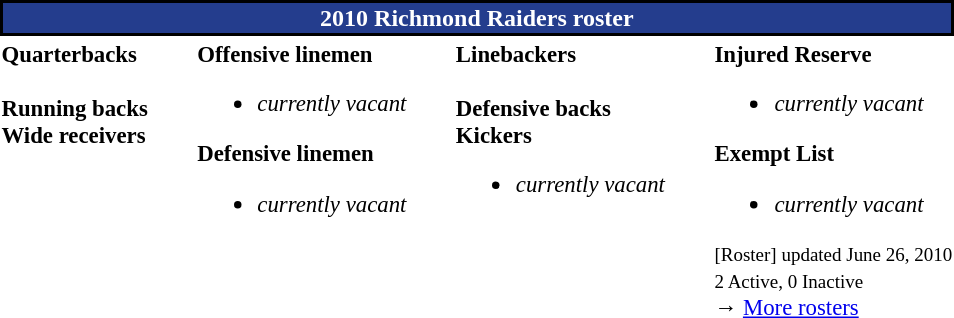<table class="toccolours" style="text-align: left;">
<tr>
<th colspan="7" style="background:#243D8D; border:2px solid #000000; color:white; text-align:center;"><strong>2010 Richmond Raiders roster</strong></th>
</tr>
<tr>
<td style="font-size: 95%;" valign="top"><strong>Quarterbacks</strong><br>
<br><strong>Running backs</strong>
<br><strong>Wide receivers</strong>


</td>
<td style="width: 25px;"></td>
<td style="font-size: 95%;" valign="top"><strong>Offensive linemen</strong><br><ul><li><em>currently vacant</em></li></ul><strong>Defensive linemen</strong><ul><li><em>currently vacant</em></li></ul></td>
<td style="width: 25px;"></td>
<td style="font-size: 95%;" valign="top"><strong>Linebackers</strong><br>
<br><strong>Defensive backs</strong>
<br><strong>Kickers</strong><ul><li><em>currently vacant</em></li></ul></td>
<td style="width: 25px;"></td>
<td style="font-size: 95%;" valign="top"><strong>Injured Reserve</strong><br><ul><li><em>currently vacant</em></li></ul><strong>Exempt List</strong><ul><li><em>currently vacant</em></li></ul><small>[Roster] updated June 26, 2010</small><br>
<small>2 Active, 0 Inactive</small><br>→ <a href='#'>More rosters</a></td>
</tr>
<tr>
</tr>
</table>
